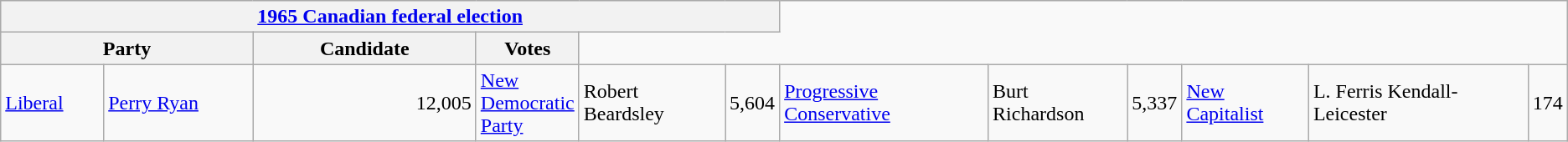<table class="wikitable">
<tr style="background:#e9e9e9;">
<th colspan="6"><a href='#'>1965 Canadian federal election</a></th>
</tr>
<tr style="background:#e9e9e9;">
<th colspan="2" style="width: 200px">Party</th>
<th style="width: 170px">Candidate</th>
<th style="width: 40px">Votes</th>
</tr>
<tr>
<td><a href='#'>Liberal</a></td>
<td><a href='#'>Perry Ryan</a></td>
<td align="right">12,005<br></td>
<td><a href='#'>New Democratic Party</a></td>
<td>Robert Beardsley</td>
<td align="right">5,604<br></td>
<td><a href='#'>Progressive Conservative</a></td>
<td>Burt Richardson</td>
<td align="right">5,337<br></td>
<td><a href='#'>New Capitalist</a></td>
<td>L. Ferris Kendall-Leicester</td>
<td align="right">174</td>
</tr>
</table>
